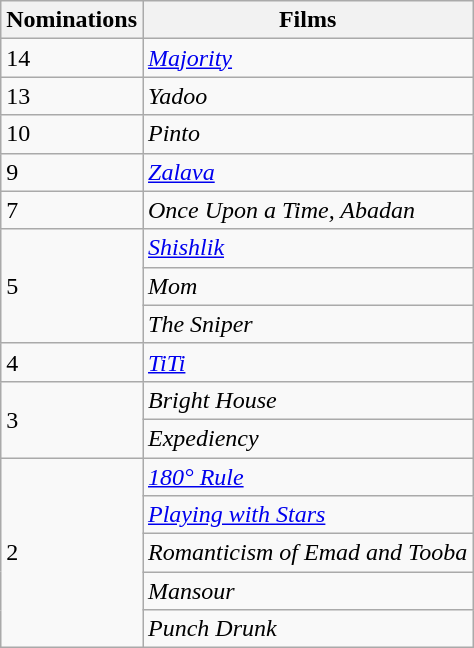<table class="wikitable">
<tr>
<th>Nominations</th>
<th>Films</th>
</tr>
<tr>
<td>14</td>
<td><em><a href='#'>Majority</a></em></td>
</tr>
<tr>
<td>13</td>
<td><em>Yadoo</em></td>
</tr>
<tr>
<td>10</td>
<td><em>Pinto</em></td>
</tr>
<tr>
<td>9</td>
<td><em><a href='#'>Zalava</a></em></td>
</tr>
<tr>
<td>7</td>
<td><em>Once Upon a Time, Abadan</em></td>
</tr>
<tr>
<td rowspan="3">5</td>
<td><em><a href='#'>Shishlik</a></em></td>
</tr>
<tr>
<td><em>Mom</em></td>
</tr>
<tr>
<td><em>The Sniper</em></td>
</tr>
<tr>
<td>4</td>
<td><em><a href='#'>TiTi</a></em></td>
</tr>
<tr>
<td rowspan="2">3</td>
<td><em>Bright House</em></td>
</tr>
<tr>
<td><em>Expediency</em></td>
</tr>
<tr>
<td rowspan="5">2</td>
<td><em><a href='#'>180° Rule</a></em></td>
</tr>
<tr>
<td><em><a href='#'>Playing with Stars</a></em></td>
</tr>
<tr>
<td><em>Romanticism of Emad and Tooba</em></td>
</tr>
<tr>
<td><em>Mansour</em></td>
</tr>
<tr>
<td><em>Punch Drunk</em></td>
</tr>
</table>
